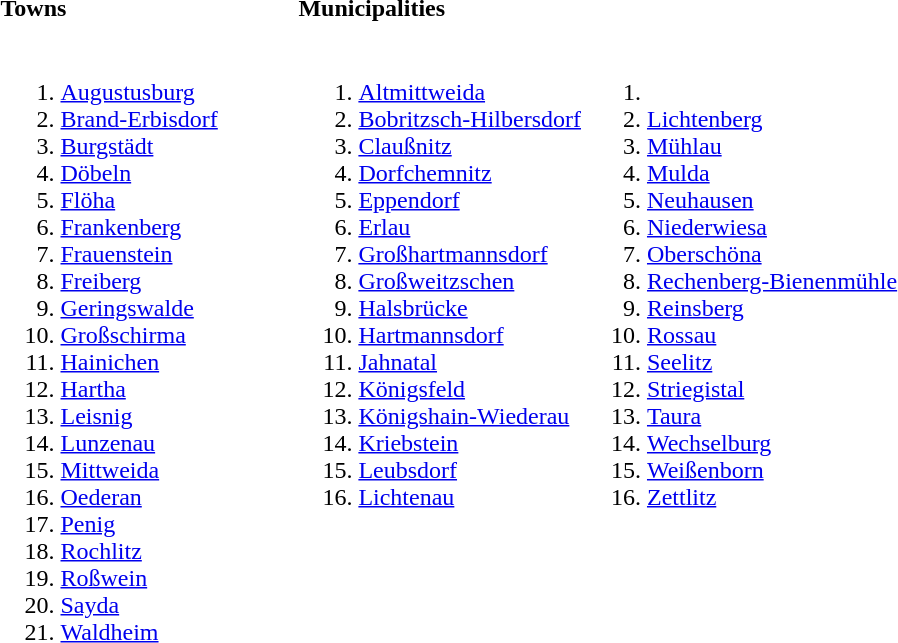<table>
<tr>
<th style="text-align:left; width:33%;">Towns</th>
<th colspan="2"  style="text-align:left; width:67%;">Municipalities</th>
</tr>
<tr valign=top>
<td><br><ol><li><a href='#'>Augustusburg</a></li><li><a href='#'>Brand-Erbisdorf</a></li><li><a href='#'>Burgstädt</a></li><li><a href='#'>Döbeln</a></li><li><a href='#'>Flöha</a></li><li><a href='#'>Frankenberg</a></li><li><a href='#'>Frauenstein</a></li><li><a href='#'>Freiberg</a></li><li><a href='#'>Geringswalde</a></li><li><a href='#'>Großschirma</a></li><li><a href='#'>Hainichen</a></li><li><a href='#'>Hartha</a></li><li><a href='#'>Leisnig</a></li><li><a href='#'>Lunzenau</a></li><li><a href='#'>Mittweida</a></li><li><a href='#'>Oederan</a></li><li><a href='#'>Penig</a></li><li><a href='#'>Rochlitz</a></li><li><a href='#'>Roßwein</a></li><li><a href='#'>Sayda</a></li><li><a href='#'>Waldheim</a></li></ol></td>
<td><br><ol><li><a href='#'>Altmittweida</a></li><li><a href='#'>Bobritzsch-Hilbersdorf</a></li><li><a href='#'>Claußnitz</a></li><li><a href='#'>Dorfchemnitz</a></li><li><a href='#'>Eppendorf</a></li><li><a href='#'>Erlau</a></li><li><a href='#'>Großhartmannsdorf</a></li><li><a href='#'>Großweitzschen</a></li><li><a href='#'>Halsbrücke</a></li><li><a href='#'>Hartmannsdorf</a></li><li><a href='#'>Jahnatal</a></li><li><a href='#'>Königsfeld</a></li><li><a href='#'>Königshain-Wiederau</a></li><li><a href='#'>Kriebstein</a></li><li><a href='#'>Leubsdorf</a></li><li><a href='#'>Lichtenau</a></li></ol></td>
<td><br><ol><li><li><a href='#'>Lichtenberg</a></li><li><a href='#'>Mühlau</a></li><li><a href='#'>Mulda</a></li><li><a href='#'>Neuhausen</a></li><li><a href='#'>Niederwiesa</a></li><li><a href='#'>Oberschöna</a></li><li><a href='#'>Rechenberg-Bienenmühle</a></li><li><a href='#'>Reinsberg</a></li><li><a href='#'>Rossau</a></li><li><a href='#'>Seelitz</a></li><li><a href='#'>Striegistal</a></li><li><a href='#'>Taura</a></li><li><a href='#'>Wechselburg</a></li><li><a href='#'>Weißenborn</a></li><li><a href='#'>Zettlitz</a></li></ol></td>
</tr>
</table>
